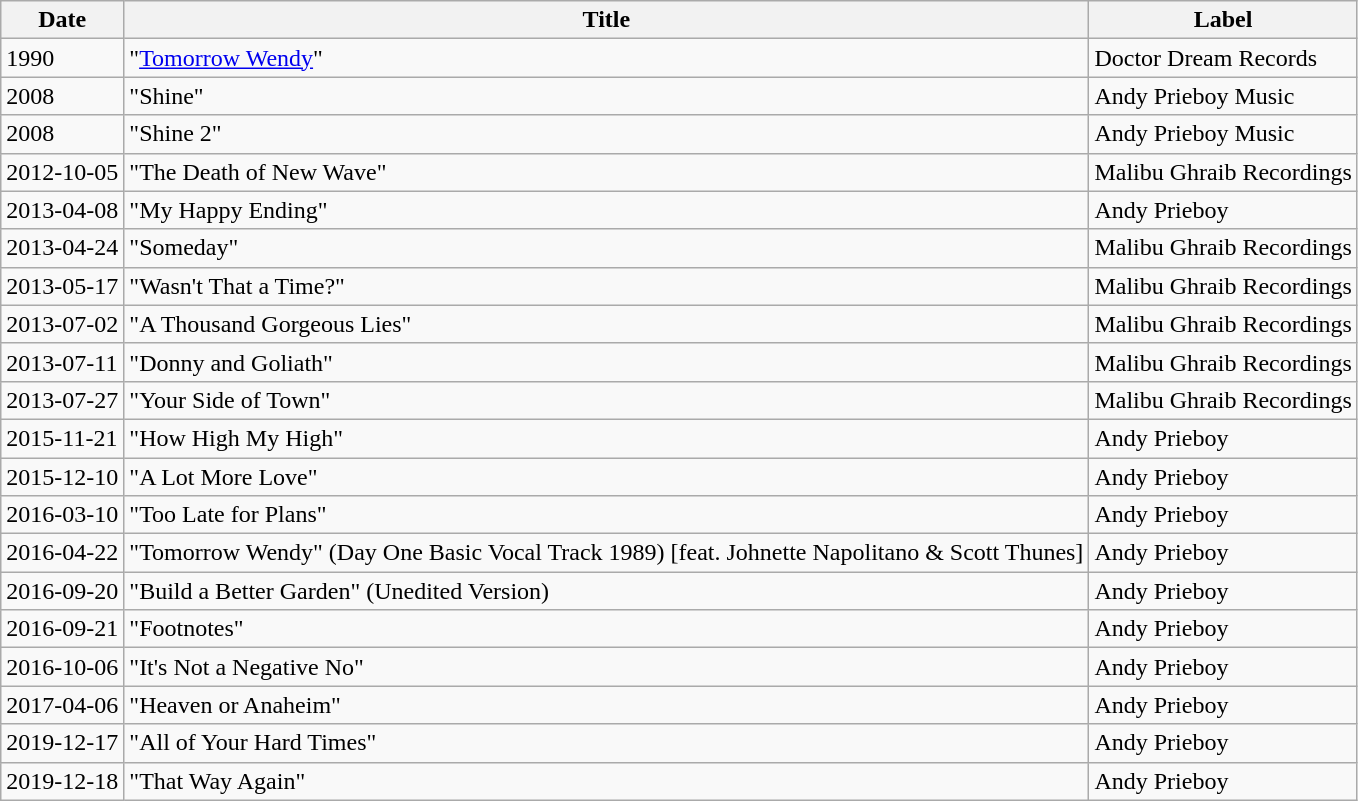<table class="wikitable">
<tr>
<th>Date</th>
<th>Title</th>
<th>Label</th>
</tr>
<tr>
<td>1990</td>
<td>"<a href='#'>Tomorrow Wendy</a>"</td>
<td>Doctor Dream Records</td>
</tr>
<tr>
<td>2008</td>
<td>"Shine"</td>
<td>Andy Prieboy Music</td>
</tr>
<tr>
<td>2008</td>
<td>"Shine 2"</td>
<td>Andy Prieboy Music</td>
</tr>
<tr>
<td>2012-10-05</td>
<td>"The Death of New Wave"</td>
<td>Malibu Ghraib Recordings</td>
</tr>
<tr>
<td>2013-04-08</td>
<td>"My Happy Ending"</td>
<td>Andy Prieboy</td>
</tr>
<tr>
<td>2013-04-24</td>
<td>"Someday"</td>
<td>Malibu Ghraib Recordings</td>
</tr>
<tr>
<td>2013-05-17</td>
<td>"Wasn't That a Time?"</td>
<td>Malibu Ghraib Recordings</td>
</tr>
<tr>
<td>2013-07-02</td>
<td>"A Thousand Gorgeous Lies"</td>
<td>Malibu Ghraib Recordings</td>
</tr>
<tr>
<td>2013-07-11</td>
<td>"Donny and Goliath"</td>
<td>Malibu Ghraib Recordings</td>
</tr>
<tr>
<td>2013-07-27</td>
<td>"Your Side of Town"</td>
<td>Malibu Ghraib Recordings</td>
</tr>
<tr>
<td>2015-11-21</td>
<td>"How High My High"</td>
<td>Andy Prieboy</td>
</tr>
<tr>
<td>2015-12-10</td>
<td>"A Lot More Love"</td>
<td>Andy Prieboy</td>
</tr>
<tr>
<td>2016-03-10</td>
<td>"Too Late for Plans"</td>
<td>Andy Prieboy</td>
</tr>
<tr>
<td>2016-04-22</td>
<td>"Tomorrow Wendy" (Day One Basic Vocal Track 1989) [feat. Johnette Napolitano & Scott Thunes]</td>
<td>Andy Prieboy</td>
</tr>
<tr>
<td>2016-09-20</td>
<td>"Build a Better Garden" (Unedited Version)</td>
<td>Andy Prieboy</td>
</tr>
<tr>
<td>2016-09-21</td>
<td>"Footnotes"</td>
<td>Andy Prieboy</td>
</tr>
<tr>
<td>2016-10-06</td>
<td>"It's Not a Negative No"</td>
<td>Andy Prieboy</td>
</tr>
<tr>
<td>2017-04-06</td>
<td>"Heaven or Anaheim"</td>
<td>Andy Prieboy</td>
</tr>
<tr>
<td>2019-12-17</td>
<td>"All of Your Hard Times"</td>
<td>Andy Prieboy</td>
</tr>
<tr>
<td>2019-12-18</td>
<td>"That Way Again"</td>
<td>Andy Prieboy</td>
</tr>
</table>
